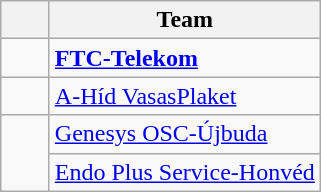<table class="wikitable" style="text-align:center">
<tr>
<th width=25></th>
<th>Team</th>
</tr>
<tr>
<td></td>
<td align=left> <strong><a href='#'>FTC-Telekom</a></strong></td>
</tr>
<tr>
<td></td>
<td align=left> <a href='#'>A-Híd VasasPlaket</a></td>
</tr>
<tr>
<td rowspan=2></td>
<td align=left> <a href='#'>Genesys OSC-Újbuda</a></td>
</tr>
<tr>
<td align=left> <a href='#'>Endo Plus Service-Honvéd</a></td>
</tr>
</table>
